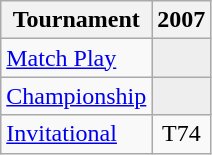<table class="wikitable" style="text-align:center;">
<tr>
<th>Tournament</th>
<th>2007</th>
</tr>
<tr>
<td align="left"><a href='#'>Match Play</a></td>
<td style="background:#eeeeee;"></td>
</tr>
<tr>
<td align="left"><a href='#'>Championship</a></td>
<td style="background:#eeeeee;"></td>
</tr>
<tr>
<td align="left"><a href='#'>Invitational</a></td>
<td>T74</td>
</tr>
</table>
